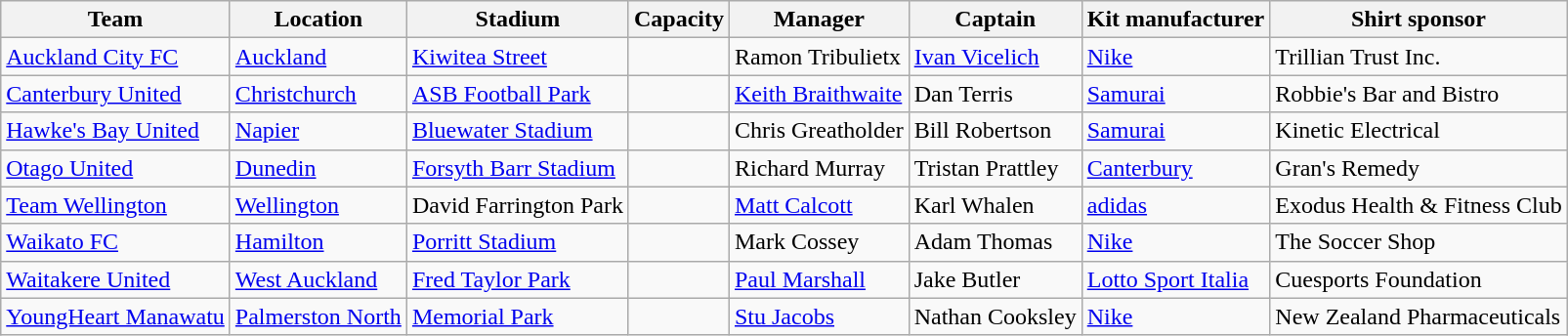<table class="wikitable sortable" style="text-align: left;">
<tr>
<th>Team</th>
<th>Location</th>
<th>Stadium</th>
<th>Capacity</th>
<th>Manager</th>
<th>Captain</th>
<th>Kit manufacturer</th>
<th>Shirt sponsor</th>
</tr>
<tr>
<td><a href='#'>Auckland City FC</a></td>
<td><a href='#'>Auckland</a></td>
<td><a href='#'>Kiwitea Street</a></td>
<td style="text-align:center;"></td>
<td> Ramon Tribulietx</td>
<td> <a href='#'>Ivan Vicelich</a></td>
<td><a href='#'>Nike</a></td>
<td>Trillian Trust Inc.</td>
</tr>
<tr>
<td><a href='#'>Canterbury United</a></td>
<td><a href='#'>Christchurch</a></td>
<td><a href='#'>ASB Football Park</a></td>
<td style="text-align:center;"></td>
<td> <a href='#'>Keith Braithwaite</a></td>
<td> Dan Terris</td>
<td><a href='#'>Samurai</a></td>
<td>Robbie's Bar and Bistro</td>
</tr>
<tr>
<td><a href='#'>Hawke's Bay United</a></td>
<td><a href='#'>Napier</a></td>
<td><a href='#'>Bluewater Stadium</a></td>
<td style="text-align:center;"></td>
<td> Chris Greatholder</td>
<td> Bill Robertson</td>
<td><a href='#'>Samurai</a></td>
<td>Kinetic Electrical</td>
</tr>
<tr>
<td><a href='#'>Otago United</a></td>
<td><a href='#'>Dunedin</a></td>
<td><a href='#'>Forsyth Barr Stadium</a></td>
<td style="text-align:center;"></td>
<td> Richard Murray</td>
<td> Tristan Prattley</td>
<td><a href='#'>Canterbury</a></td>
<td>Gran's Remedy</td>
</tr>
<tr>
<td><a href='#'>Team Wellington</a></td>
<td><a href='#'>Wellington</a></td>
<td>David Farrington Park</td>
<td style="text-align:center;"></td>
<td> <a href='#'>Matt Calcott</a></td>
<td> Karl Whalen</td>
<td><a href='#'>adidas</a></td>
<td>Exodus Health & Fitness Club</td>
</tr>
<tr>
<td><a href='#'>Waikato FC</a></td>
<td><a href='#'>Hamilton</a></td>
<td><a href='#'>Porritt Stadium</a></td>
<td style="text-align:center;"></td>
<td> Mark Cossey</td>
<td> Adam Thomas</td>
<td><a href='#'>Nike</a></td>
<td>The Soccer Shop</td>
</tr>
<tr>
<td><a href='#'>Waitakere United</a></td>
<td><a href='#'>West Auckland</a></td>
<td><a href='#'>Fred Taylor Park</a></td>
<td style="text-align:center;"></td>
<td> <a href='#'>Paul Marshall</a></td>
<td> Jake Butler</td>
<td><a href='#'>Lotto Sport Italia</a></td>
<td>Cuesports Foundation</td>
</tr>
<tr>
<td><a href='#'>YoungHeart Manawatu</a></td>
<td><a href='#'>Palmerston North</a></td>
<td><a href='#'>Memorial Park</a></td>
<td style="text-align:center;"></td>
<td> <a href='#'>Stu Jacobs</a></td>
<td> Nathan Cooksley</td>
<td><a href='#'>Nike</a></td>
<td>New Zealand Pharmaceuticals</td>
</tr>
</table>
